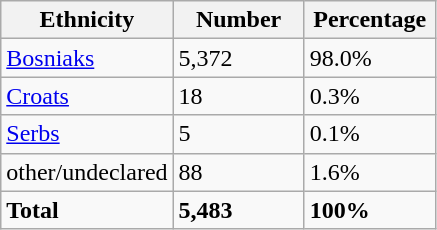<table class="wikitable">
<tr>
<th width="100px">Ethnicity</th>
<th width="80px">Number</th>
<th width="80px">Percentage</th>
</tr>
<tr>
<td><a href='#'>Bosniaks</a></td>
<td>5,372</td>
<td>98.0%</td>
</tr>
<tr>
<td><a href='#'>Croats</a></td>
<td>18</td>
<td>0.3%</td>
</tr>
<tr>
<td><a href='#'>Serbs</a></td>
<td>5</td>
<td>0.1%</td>
</tr>
<tr>
<td>other/undeclared</td>
<td>88</td>
<td>1.6%</td>
</tr>
<tr>
<td><strong>Total</strong></td>
<td><strong>5,483</strong></td>
<td><strong>100%</strong></td>
</tr>
</table>
